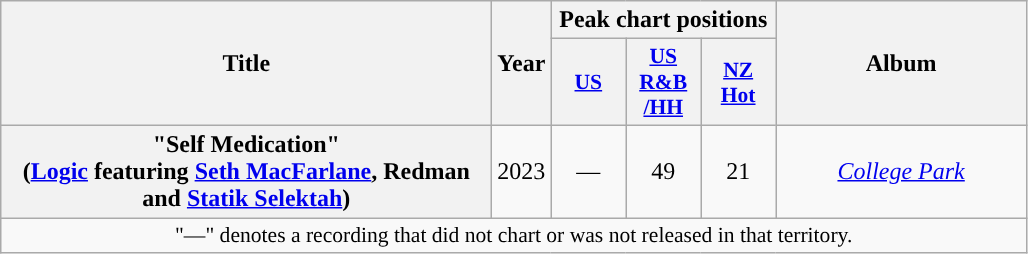<table class="wikitable plainrowheaders" style="text-align:center;">
<tr>
<th scope="col" rowspan="2" style="width:20em;">Title</th>
<th scope="col" rowspan="2" style="width:1em;">Year</th>
<th scope="col" colspan="3">Peak chart positions</th>
<th scope="col" rowspan="2" style="width:10em;">Album</th>
</tr>
<tr>
<th scope="col" style="width:3em;font-size:90%;"><a href='#'>US</a><br></th>
<th scope="col" style="width:3em;font-size:90%;"><a href='#'>US<br>R&B<br>/HH</a><br></th>
<th scope="col" style="width:3em;font-size:90%;"><a href='#'>NZ<br>Hot</a><br></th>
</tr>
<tr>
<th scope="row">"Self Medication"<br><span>(<a href='#'>Logic</a> featuring <a href='#'>Seth MacFarlane</a>, Redman and <a href='#'>Statik Selektah</a>)</span></th>
<td>2023</td>
<td>—</td>
<td>49</td>
<td>21</td>
<td><em><a href='#'>College Park</a></em></td>
</tr>
<tr>
<td colspan="15" style="font-size:90%">"—" denotes a recording that did not chart or was not released in that territory.</td>
</tr>
</table>
